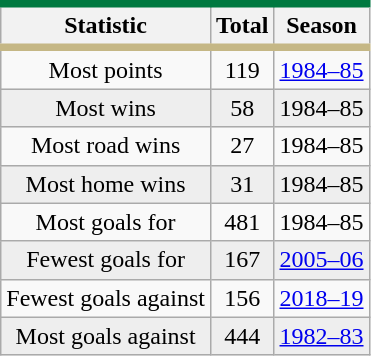<table class="wikitable" style="float:left; text-align: center; margin-right:1em">
<tr style="border-top:#007940 5px solid; border-bottom:#C5B785 5px solid;">
<th>Statistic</th>
<th>Total</th>
<th>Season</th>
</tr>
<tr>
<td>Most points</td>
<td>119</td>
<td><a href='#'>1984–85</a></td>
</tr>
<tr align="center" bgcolor="#eeeeee">
<td>Most wins</td>
<td>58</td>
<td>1984–85</td>
</tr>
<tr>
<td>Most road wins</td>
<td>27</td>
<td>1984–85</td>
</tr>
<tr align="center" bgcolor="#eeeeee">
<td>Most home wins</td>
<td>31</td>
<td>1984–85</td>
</tr>
<tr>
<td>Most goals for</td>
<td>481</td>
<td>1984–85</td>
</tr>
<tr align="center" bgcolor="#eeeeee">
<td>Fewest goals for</td>
<td>167</td>
<td><a href='#'>2005–06</a></td>
</tr>
<tr>
<td>Fewest goals against</td>
<td>156</td>
<td><a href='#'>2018–19</a></td>
</tr>
<tr align="center" bgcolor="#eeeeee">
<td>Most goals against</td>
<td>444</td>
<td><a href='#'>1982–83</a></td>
</tr>
</table>
